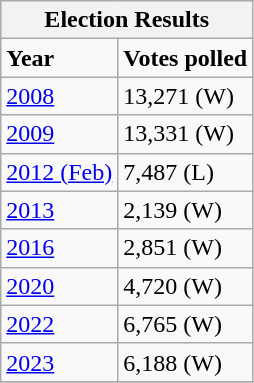<table class="wikitable" id="toc" : left; margin-left: 2em; width: 40%; font-size: 90%;"cellspacing="3">
<tr>
<th colspan="4"><strong>Election Results</strong></th>
</tr>
<tr>
<td><strong>Year</strong></td>
<td><strong>Votes polled</strong></td>
</tr>
<tr>
<td><a href='#'>2008</a></td>
<td>13,271 (W)</td>
</tr>
<tr>
<td><a href='#'>2009</a></td>
<td>13,331 (W)</td>
</tr>
<tr>
<td><a href='#'>2012 (Feb)</a></td>
<td>7,487 (L)</td>
</tr>
<tr>
<td><a href='#'>2013</a></td>
<td>2,139 (W)</td>
</tr>
<tr>
<td><a href='#'>2016</a></td>
<td>2,851 (W)</td>
</tr>
<tr>
<td><a href='#'>2020</a></td>
<td>4,720 (W)</td>
</tr>
<tr>
<td><a href='#'>2022</a></td>
<td>6,765 (W)</td>
</tr>
<tr>
<td><a href='#'>2023</a></td>
<td>6,188 (W)</td>
</tr>
<tr>
</tr>
</table>
